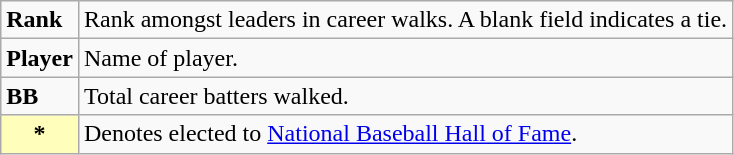<table class="wikitable">
<tr>
<td><strong>Rank</strong></td>
<td>Rank amongst leaders in career walks.  A blank field indicates a tie.</td>
</tr>
<tr>
<td><strong>Player</strong></td>
<td>Name of player.</td>
</tr>
<tr>
<td><strong>BB</strong></td>
<td>Total career batters walked.</td>
</tr>
<tr>
<th scope="row" style="background-color:#ffffbb">*</th>
<td>Denotes elected to <a href='#'>National Baseball Hall of Fame</a>. <br></td>
</tr>
</table>
